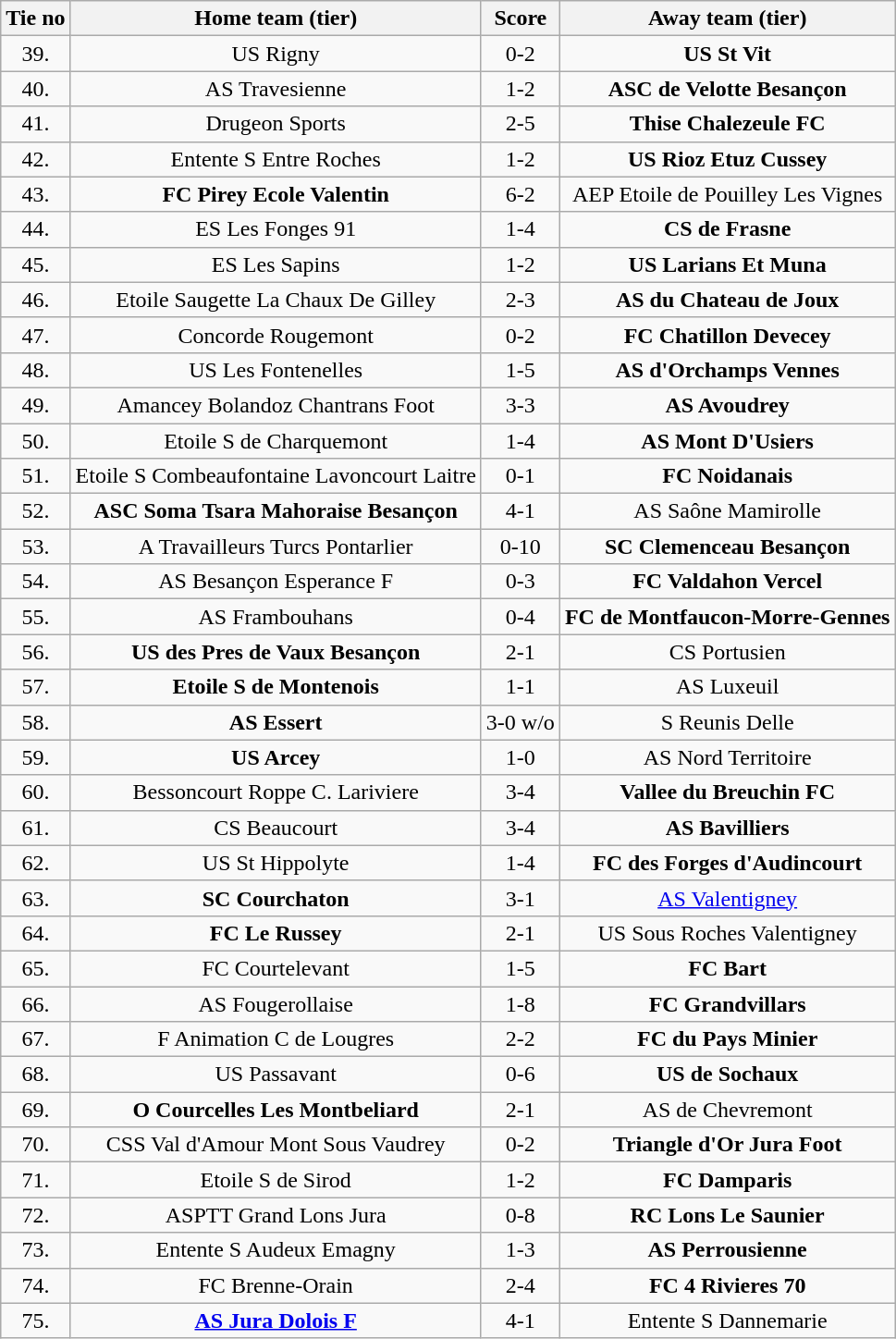<table class="wikitable" style="text-align: center">
<tr>
<th>Tie no</th>
<th>Home team (tier)</th>
<th>Score</th>
<th>Away team (tier)</th>
</tr>
<tr>
<td>39.</td>
<td>US Rigny</td>
<td>0-2</td>
<td><strong>US St Vit</strong></td>
</tr>
<tr>
<td>40.</td>
<td>AS Travesienne</td>
<td>1-2</td>
<td><strong>ASC de Velotte Besançon</strong></td>
</tr>
<tr>
<td>41.</td>
<td>Drugeon Sports</td>
<td>2-5</td>
<td><strong>Thise Chalezeule FC</strong></td>
</tr>
<tr>
<td>42.</td>
<td>Entente S Entre Roches</td>
<td>1-2</td>
<td><strong>US Rioz Etuz Cussey</strong></td>
</tr>
<tr>
<td>43.</td>
<td><strong>FC Pirey Ecole Valentin</strong></td>
<td>6-2 </td>
<td>AEP Etoile de Pouilley Les Vignes</td>
</tr>
<tr>
<td>44.</td>
<td>ES Les Fonges 91</td>
<td>1-4</td>
<td><strong>CS de Frasne</strong></td>
</tr>
<tr>
<td>45.</td>
<td>ES Les Sapins</td>
<td>1-2</td>
<td><strong>US Larians Et Muna</strong></td>
</tr>
<tr>
<td>46.</td>
<td>Etoile Saugette La Chaux De Gilley</td>
<td>2-3</td>
<td><strong>AS du Chateau de Joux</strong></td>
</tr>
<tr>
<td>47.</td>
<td>Concorde Rougemont</td>
<td>0-2</td>
<td><strong>FC Chatillon Devecey</strong></td>
</tr>
<tr>
<td>48.</td>
<td>US Les Fontenelles</td>
<td>1-5</td>
<td><strong>AS d'Orchamps Vennes</strong></td>
</tr>
<tr>
<td>49.</td>
<td>Amancey Bolandoz Chantrans Foot</td>
<td>3-3 </td>
<td><strong>AS Avoudrey</strong></td>
</tr>
<tr>
<td>50.</td>
<td>Etoile S de Charquemont</td>
<td>1-4</td>
<td><strong>AS Mont D'Usiers</strong></td>
</tr>
<tr>
<td>51.</td>
<td>Etoile S Combeaufontaine Lavoncourt Laitre</td>
<td>0-1</td>
<td><strong>FC Noidanais</strong></td>
</tr>
<tr>
<td>52.</td>
<td><strong>ASC Soma Tsara Mahoraise Besançon</strong></td>
<td>4-1</td>
<td>AS Saône Mamirolle</td>
</tr>
<tr>
<td>53.</td>
<td>A Travailleurs Turcs Pontarlier</td>
<td>0-10</td>
<td><strong>SC Clemenceau Besançon</strong></td>
</tr>
<tr>
<td>54.</td>
<td>AS Besançon Esperance F</td>
<td>0-3</td>
<td><strong>FC Valdahon Vercel</strong></td>
</tr>
<tr>
<td>55.</td>
<td>AS Frambouhans</td>
<td>0-4 </td>
<td><strong>FC de Montfaucon-Morre-Gennes</strong></td>
</tr>
<tr>
<td>56.</td>
<td><strong>US des Pres de Vaux Besançon</strong></td>
<td>2-1</td>
<td>CS Portusien</td>
</tr>
<tr>
<td>57.</td>
<td><strong>Etoile S de Montenois</strong></td>
<td>1-1 </td>
<td>AS Luxeuil</td>
</tr>
<tr>
<td>58.</td>
<td><strong>AS Essert</strong></td>
<td>3-0 w/o</td>
<td>S Reunis Delle</td>
</tr>
<tr>
<td>59.</td>
<td><strong>US Arcey</strong></td>
<td>1-0</td>
<td>AS Nord Territoire</td>
</tr>
<tr>
<td>60.</td>
<td>Bessoncourt Roppe C. Lariviere</td>
<td>3-4 </td>
<td><strong>Vallee du Breuchin FC</strong></td>
</tr>
<tr>
<td>61.</td>
<td>CS Beaucourt</td>
<td>3-4 </td>
<td><strong>AS Bavilliers</strong></td>
</tr>
<tr>
<td>62.</td>
<td>US St Hippolyte</td>
<td>1-4</td>
<td><strong>FC des Forges d'Audincourt</strong></td>
</tr>
<tr>
<td>63.</td>
<td><strong>SC Courchaton</strong></td>
<td>3-1</td>
<td><a href='#'>AS Valentigney</a></td>
</tr>
<tr>
<td>64.</td>
<td><strong>FC Le Russey</strong></td>
<td>2-1</td>
<td>US Sous Roches Valentigney</td>
</tr>
<tr>
<td>65.</td>
<td>FC Courtelevant</td>
<td>1-5</td>
<td><strong>FC Bart</strong></td>
</tr>
<tr>
<td>66.</td>
<td>AS Fougerollaise</td>
<td>1-8</td>
<td><strong>FC Grandvillars</strong></td>
</tr>
<tr>
<td>67.</td>
<td>F Animation C de Lougres</td>
<td>2-2 </td>
<td><strong>FC du Pays Minier</strong></td>
</tr>
<tr>
<td>68.</td>
<td>US Passavant</td>
<td>0-6</td>
<td><strong>US de Sochaux</strong></td>
</tr>
<tr>
<td>69.</td>
<td><strong>O Courcelles Les Montbeliard</strong></td>
<td>2-1</td>
<td>AS de Chevremont</td>
</tr>
<tr>
<td>70.</td>
<td>CSS Val d'Amour Mont Sous Vaudrey</td>
<td>0-2</td>
<td><strong>Triangle d'Or Jura Foot</strong></td>
</tr>
<tr>
<td>71.</td>
<td>Etoile S de Sirod</td>
<td>1-2 </td>
<td><strong>FC Damparis</strong></td>
</tr>
<tr>
<td>72.</td>
<td>ASPTT Grand Lons Jura</td>
<td>0-8</td>
<td><strong>RC Lons Le Saunier</strong></td>
</tr>
<tr>
<td>73.</td>
<td>Entente S Audeux Emagny</td>
<td>1-3</td>
<td><strong>AS Perrousienne</strong></td>
</tr>
<tr>
<td>74.</td>
<td>FC Brenne-Orain</td>
<td>2-4</td>
<td><strong>FC 4 Rivieres 70</strong></td>
</tr>
<tr>
<td>75.</td>
<td><strong><a href='#'>AS Jura Dolois F</a></strong></td>
<td>4-1</td>
<td>Entente S Dannemarie</td>
</tr>
</table>
